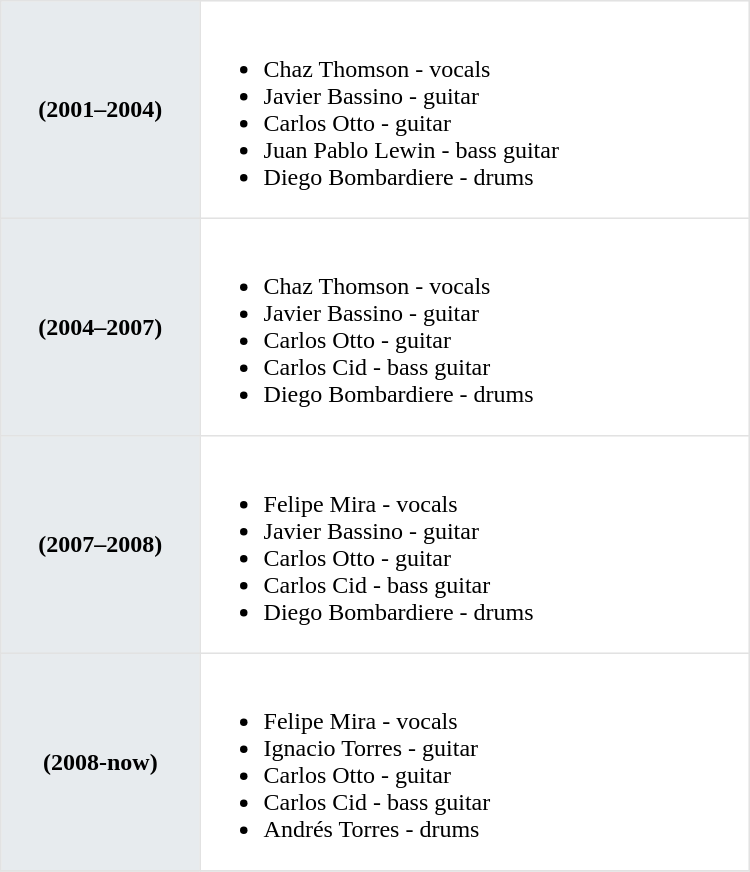<table class="toccolours"  border=1 cellpadding=2 cellspacing=0 style="width: 500px; margin: 0 0 1em 1em; border-collapse: collapse; border: 1px solid #E2E2E2;">
<tr>
<th bgcolor="#E7EBEE">(2001–2004)</th>
<td><br><ul><li>Chaz Thomson - vocals</li><li>Javier Bassino - guitar</li><li>Carlos Otto - guitar</li><li>Juan Pablo Lewin - bass guitar</li><li>Diego Bombardiere - drums</li></ul></td>
</tr>
<tr>
<th bgcolor="#E7EBEE">(2004–2007)</th>
<td><br><ul><li>Chaz Thomson - vocals</li><li>Javier Bassino - guitar</li><li>Carlos Otto - guitar</li><li>Carlos Cid - bass guitar</li><li>Diego Bombardiere - drums</li></ul></td>
</tr>
<tr>
<th bgcolor="#E7EBEE">(2007–2008)</th>
<td><br><ul><li>Felipe Mira - vocals</li><li>Javier Bassino - guitar</li><li>Carlos Otto - guitar</li><li>Carlos Cid - bass guitar</li><li>Diego Bombardiere - drums</li></ul></td>
</tr>
<tr>
<th bgcolor="#E7EBEE">(2008-now)</th>
<td><br><ul><li>Felipe Mira - vocals</li><li>Ignacio Torres - guitar</li><li>Carlos Otto - guitar</li><li>Carlos Cid - bass guitar</li><li>Andrés Torres - drums</li></ul></td>
</tr>
<tr>
</tr>
</table>
